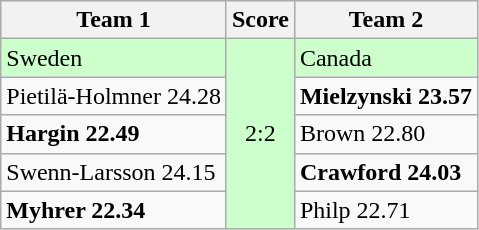<table class="wikitable">
<tr>
<th>Team 1</th>
<th>Score</th>
<th>Team 2</th>
</tr>
<tr style="background:#cfc;">
<td> Sweden</td>
<td rowspan=5 align="center">2:2</td>
<td> Canada</td>
</tr>
<tr>
<td>Pietilä-Holmner 24.28</td>
<td><strong>Mielzynski 23.57</strong></td>
</tr>
<tr>
<td><strong>Hargin 22.49</strong></td>
<td>Brown 22.80</td>
</tr>
<tr>
<td>Swenn-Larsson 24.15</td>
<td><strong>Crawford 24.03</strong></td>
</tr>
<tr>
<td><strong>Myhrer 22.34</strong></td>
<td>Philp 22.71</td>
</tr>
</table>
